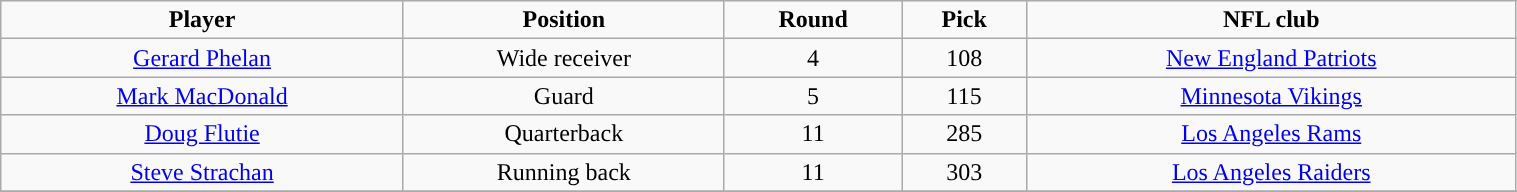<table class="wikitable" width="80%">
<tr align="center">
<td><strong>Player</strong></td>
<td><strong>Position</strong></td>
<td><strong>Round</strong></td>
<td><strong>Pick</strong></td>
<td><strong>NFL club</strong></td>
</tr>
<tr align="center" bgcolor="">
<td><a href='#'>Gerard Phelan</a></td>
<td>Wide receiver</td>
<td>4</td>
<td>108</td>
<td><a href='#'>New England Patriots</a></td>
</tr>
<tr align="center" bgcolor="">
<td><a href='#'>Mark MacDonald</a></td>
<td>Guard</td>
<td>5</td>
<td>115</td>
<td><a href='#'>Minnesota Vikings</a></td>
</tr>
<tr align="center" bgcolor="">
<td><a href='#'>Doug Flutie</a></td>
<td>Quarterback</td>
<td>11</td>
<td>285</td>
<td><a href='#'>Los Angeles Rams</a></td>
</tr>
<tr align="center" bgcolor="">
<td><a href='#'>Steve Strachan</a></td>
<td>Running back</td>
<td>11</td>
<td>303</td>
<td><a href='#'>Los Angeles Raiders</a></td>
</tr>
<tr align="center" bgcolor="">
</tr>
</table>
